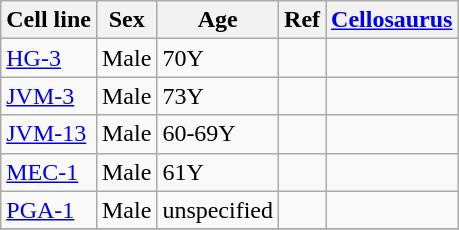<table class="wikitable sortable">
<tr>
<th>Cell line</th>
<th>Sex</th>
<th>Age</th>
<th>Ref</th>
<th><a href='#'>Cellosaurus</a></th>
</tr>
<tr>
<td><a href='#'>HG-3</a></td>
<td>Male</td>
<td>70Y</td>
<td></td>
<td></td>
</tr>
<tr>
<td><a href='#'>JVM-3</a></td>
<td>Male</td>
<td>73Y</td>
<td></td>
<td></td>
</tr>
<tr>
<td><a href='#'>JVM-13</a></td>
<td>Male</td>
<td>60-69Y</td>
<td></td>
<td></td>
</tr>
<tr>
<td><a href='#'>MEC-1</a></td>
<td>Male</td>
<td>61Y</td>
<td></td>
<td></td>
</tr>
<tr>
<td><a href='#'>PGA-1</a></td>
<td>Male</td>
<td>unspecified</td>
<td></td>
<td></td>
</tr>
<tr>
</tr>
</table>
